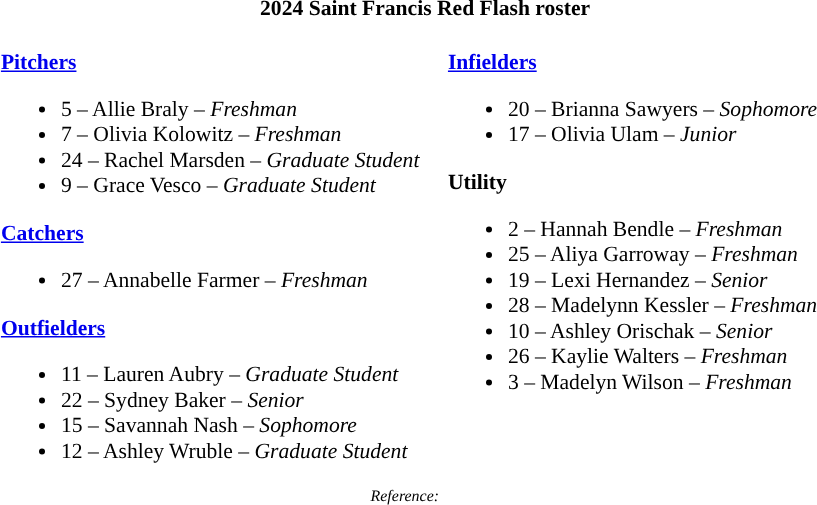<table class="toccolours" style="border-collapse:collapse; font-size:90%;">
<tr>
<th colspan=9>2024 Saint Francis Red Flash roster</th>
</tr>
<tr>
<td width="03"> </td>
<td valign="top"><br><strong><a href='#'>Pitchers</a></strong><ul><li>5 – Allie Braly – <em>Freshman</em></li><li>7 – Olivia Kolowitz – <em>Freshman</em></li><li>24 – Rachel Marsden – <em>Graduate Student</em></li><li>9 – Grace Vesco – <em>Graduate Student</em></li></ul><strong><a href='#'>Catchers</a></strong><ul><li>27 – Annabelle Farmer – <em>Freshman</em></li></ul><strong><a href='#'>Outfielders</a></strong><ul><li>11 – Lauren Aubry – <em>Graduate Student</em></li><li>22 – Sydney Baker – <em>Senior</em></li><li>15 – Savannah Nash – <em>Sophomore</em></li><li>12 – Ashley Wruble – <em>Graduate Student</em></li></ul></td>
<td width="15"> </td>
<td valign="top"><br><strong><a href='#'>Infielders</a></strong><ul><li>20 – Brianna Sawyers – <em>Sophomore</em></li><li>17 – Olivia Ulam – <em>Junior</em></li></ul><strong>Utility</strong><ul><li>2 – Hannah Bendle – <em>Freshman</em></li><li>25 – Aliya Garroway – <em>Freshman</em></li><li>19 – Lexi Hernandez – <em>Senior</em></li><li>28 – Madelynn Kessler – <em>Freshman</em></li><li>10 – Ashley Orischak – <em>Senior</em></li><li>26 – Kaylie Walters – <em>Freshman</em></li><li>3 – Madelyn Wilson – <em>Freshman</em></li></ul></td>
<td width="25"> </td>
</tr>
<tr>
<td colspan="4"  style="font-size:8pt; text-align:center;"><em>Reference:</em></td>
</tr>
</table>
